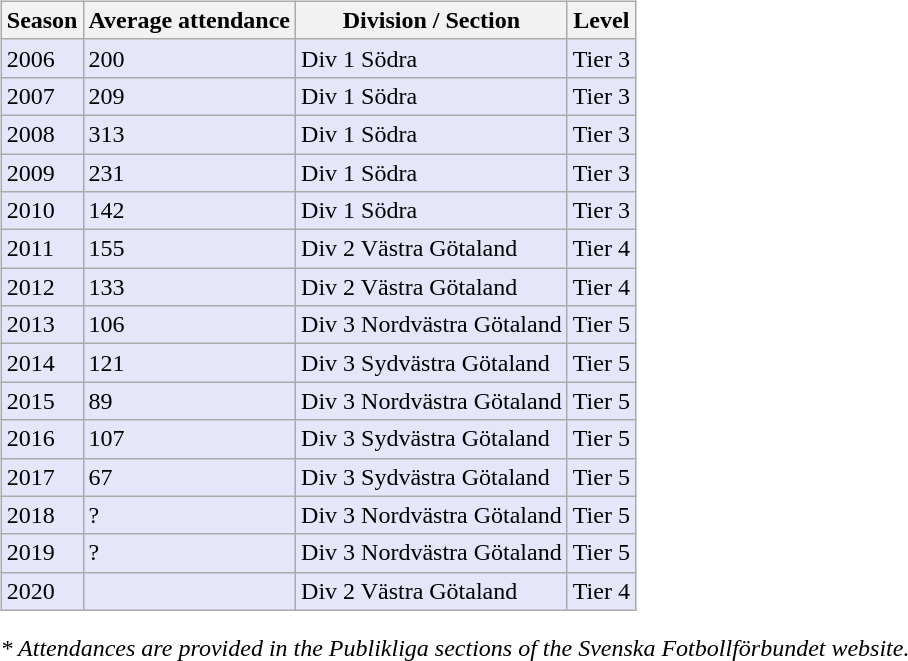<table>
<tr>
<td valign="top" width=0%><br><table class="wikitable">
<tr style="background:#f0f6fa;">
<th><strong>Season</strong></th>
<th><strong>Average attendance</strong></th>
<th><strong>Division / Section</strong></th>
<th><strong>Level</strong></th>
</tr>
<tr>
<td style="background:#E6E6FA;">2006</td>
<td style="background:#E6E6FA;">200</td>
<td style="background:#E6E6FA;">Div 1 Södra</td>
<td style="background:#E6E6FA;">Tier 3</td>
</tr>
<tr>
<td style="background:#E6E6FA;">2007</td>
<td style="background:#E6E6FA;">209</td>
<td style="background:#E6E6FA;">Div 1 Södra</td>
<td style="background:#E6E6FA;">Tier 3</td>
</tr>
<tr>
<td style="background:#E6E6FA;">2008</td>
<td style="background:#E6E6FA;">313</td>
<td style="background:#E6E6FA;">Div 1 Södra</td>
<td style="background:#E6E6FA;">Tier 3</td>
</tr>
<tr>
<td style="background:#E6E6FA;">2009</td>
<td style="background:#E6E6FA;">231</td>
<td style="background:#E6E6FA;">Div 1 Södra</td>
<td style="background:#E6E6FA;">Tier 3</td>
</tr>
<tr>
<td style="background:#E6E6FA;">2010</td>
<td style="background:#E6E6FA;">142</td>
<td style="background:#E6E6FA;">Div 1 Södra</td>
<td style="background:#E6E6FA;">Tier 3</td>
</tr>
<tr>
<td style="background:#E6E6FA;">2011</td>
<td style="background:#E6E6FA;">155</td>
<td style="background:#E6E6FA;">Div 2 Västra Götaland</td>
<td style="background:#E6E6FA;">Tier 4</td>
</tr>
<tr>
<td style="background:#E6E6FA;">2012</td>
<td style="background:#E6E6FA;">133</td>
<td style="background:#E6E6FA;">Div 2 Västra Götaland</td>
<td style="background:#E6E6FA;">Tier 4</td>
</tr>
<tr>
<td style="background:#E6E6FA;">2013</td>
<td style="background:#E6E6FA;">106</td>
<td style="background:#E6E6FA;">Div 3 Nordvästra Götaland</td>
<td style="background:#E6E6FA;">Tier 5</td>
</tr>
<tr>
<td style="background:#E6E6FA;">2014</td>
<td style="background:#E6E6FA;">121</td>
<td style="background:#E6E6FA;">Div 3 Sydvästra Götaland</td>
<td style="background:#E6E6FA;">Tier 5</td>
</tr>
<tr>
<td style="background:#E6E6FA;">2015</td>
<td style="background:#E6E6FA;">89</td>
<td style="background:#E6E6FA;">Div 3 Nordvästra Götaland</td>
<td style="background:#E6E6FA;">Tier 5</td>
</tr>
<tr>
<td style="background:#E6E6FA;">2016</td>
<td style="background:#E6E6FA;">107</td>
<td style="background:#E6E6FA;">Div 3 Sydvästra Götaland</td>
<td style="background:#E6E6FA;">Tier 5</td>
</tr>
<tr>
<td style="background:#E6E6FA;">2017</td>
<td style="background:#E6E6FA;">67</td>
<td style="background:#E6E6FA;">Div 3 Sydvästra Götaland</td>
<td style="background:#E6E6FA;">Tier 5</td>
</tr>
<tr>
<td style="background:#E6E6FA;">2018</td>
<td style="background:#E6E6FA;">?</td>
<td style="background:#E6E6FA;">Div 3 Nordvästra Götaland</td>
<td style="background:#E6E6FA;">Tier 5</td>
</tr>
<tr>
<td style="background:#E6E6FA;">2019</td>
<td style="background:#E6E6FA;">?</td>
<td style="background:#E6E6FA;">Div 3 Nordvästra Götaland</td>
<td style="background:#E6E6FA;">Tier 5</td>
</tr>
<tr>
<td style="background:#E6E6FA;">2020</td>
<td style="background:#E6E6FA;"></td>
<td style="background:#E6E6FA;">Div 2 Västra Götaland</td>
<td style="background:#E6E6FA;">Tier 4</td>
</tr>
</table>
<em>* Attendances are provided in the Publikliga sections of the Svenska Fotbollförbundet website.</em></td>
</tr>
</table>
